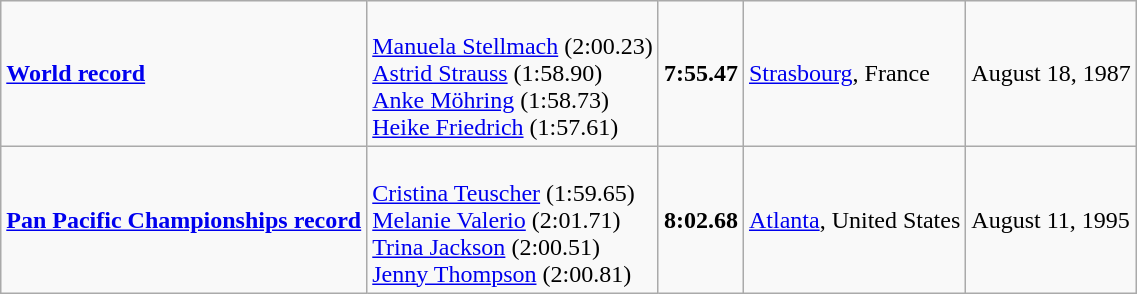<table class="wikitable">
<tr>
<td><strong><a href='#'>World record</a></strong></td>
<td><br><a href='#'>Manuela Stellmach</a> (2:00.23)<br><a href='#'>Astrid Strauss</a> (1:58.90)<br><a href='#'>Anke Möhring</a> (1:58.73)<br><a href='#'>Heike Friedrich</a> (1:57.61)</td>
<td><strong>7:55.47</strong></td>
<td><a href='#'>Strasbourg</a>, France</td>
<td>August 18, 1987</td>
</tr>
<tr>
<td><strong><a href='#'>Pan Pacific Championships record</a></strong></td>
<td><br><a href='#'>Cristina Teuscher</a> (1:59.65)<br><a href='#'>Melanie Valerio</a> (2:01.71)<br><a href='#'>Trina Jackson</a> (2:00.51)<br><a href='#'>Jenny Thompson</a> (2:00.81)</td>
<td><strong>8:02.68</strong></td>
<td><a href='#'>Atlanta</a>, United States</td>
<td>August 11, 1995</td>
</tr>
</table>
